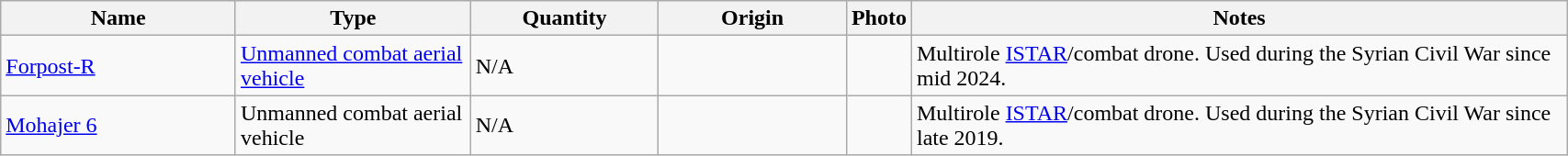<table class="wikitable" style="width:90%;">
<tr>
<th style="width:15%;">Name</th>
<th style="width:15%;">Type</th>
<th style="width:12%;">Quantity</th>
<th style="width:12%;">Origin</th>
<th>Photo</th>
<th>Notes</th>
</tr>
<tr>
<td><a href='#'>Forpost-R</a></td>
<td><a href='#'>Unmanned combat aerial vehicle</a></td>
<td>N/A</td>
<td></td>
<td></td>
<td>Multirole <a href='#'>ISTAR</a>/combat drone. Used during the Syrian Civil War since mid 2024.</td>
</tr>
<tr>
<td><a href='#'>Mohajer 6</a></td>
<td>Unmanned combat aerial vehicle</td>
<td>N/A</td>
<td></td>
<td></td>
<td>Multirole <a href='#'>ISTAR</a>/combat drone. Used during the Syrian Civil War since late 2019.</td>
</tr>
</table>
